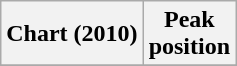<table class="wikitable sortable plainrowheaders">
<tr>
<th>Chart (2010)</th>
<th>Peak<br>position</th>
</tr>
<tr>
</tr>
</table>
